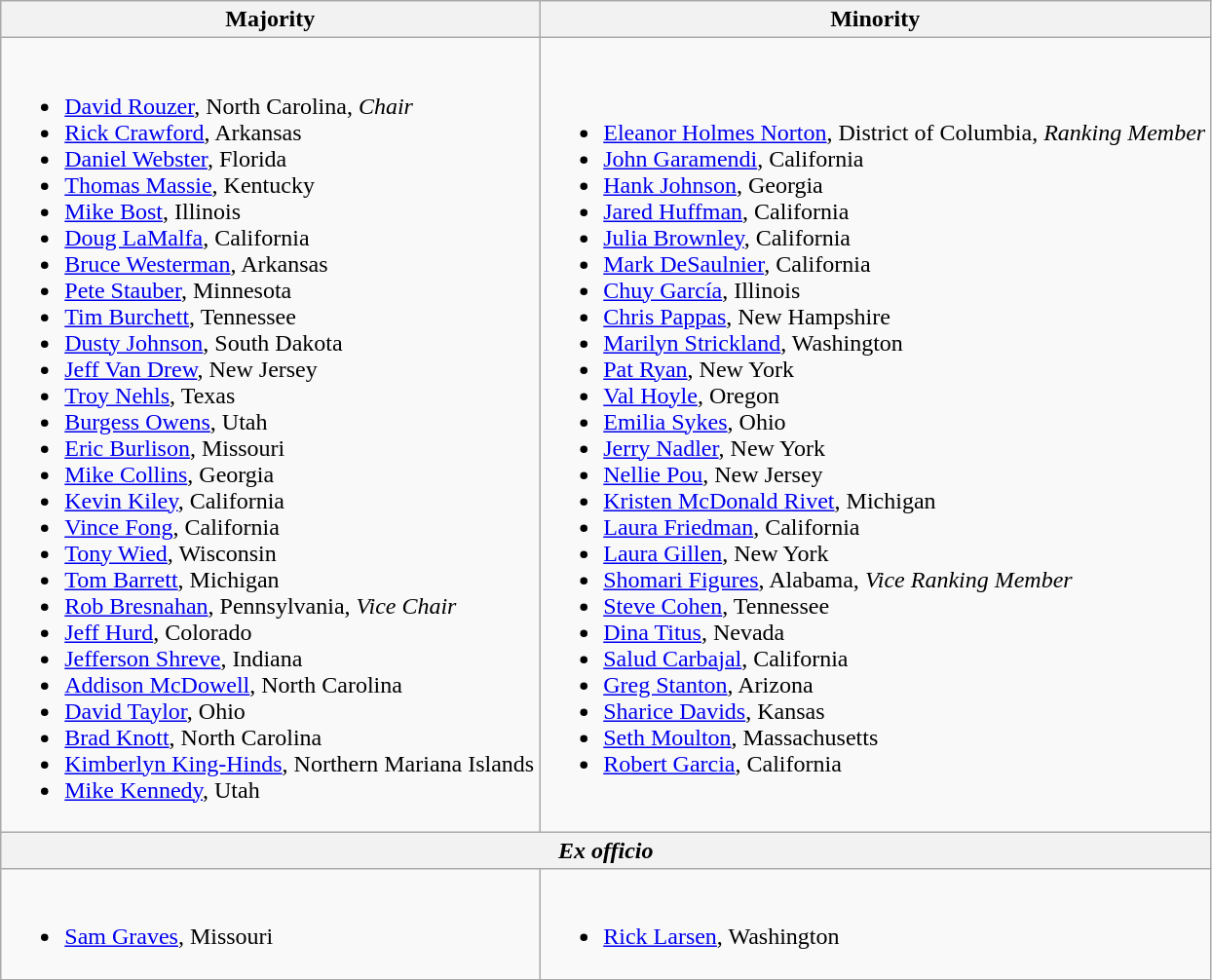<table class=wikitable>
<tr>
<th>Majority</th>
<th>Minority</th>
</tr>
<tr>
<td><br><ul><li><a href='#'>David Rouzer</a>, North Carolina, <em>Chair</em></li><li><a href='#'>Rick Crawford</a>, Arkansas</li><li><a href='#'>Daniel Webster</a>, Florida</li><li><a href='#'>Thomas Massie</a>, Kentucky</li><li><a href='#'>Mike Bost</a>, Illinois</li><li><a href='#'>Doug LaMalfa</a>, California</li><li><a href='#'>Bruce Westerman</a>, Arkansas</li><li><a href='#'>Pete Stauber</a>, Minnesota</li><li><a href='#'>Tim Burchett</a>, Tennessee</li><li><a href='#'>Dusty Johnson</a>, South Dakota</li><li><a href='#'>Jeff Van Drew</a>, New Jersey</li><li><a href='#'>Troy Nehls</a>, Texas</li><li><a href='#'>Burgess Owens</a>, Utah</li><li><a href='#'>Eric Burlison</a>, Missouri</li><li><a href='#'>Mike Collins</a>, Georgia</li><li><a href='#'>Kevin Kiley</a>, California</li><li><a href='#'>Vince Fong</a>, California</li><li><a href='#'>Tony Wied</a>, Wisconsin</li><li><a href='#'>Tom Barrett</a>, Michigan</li><li><a href='#'>Rob Bresnahan</a>, Pennsylvania, <em>Vice Chair</em></li><li><a href='#'>Jeff Hurd</a>, Colorado</li><li><a href='#'>Jefferson Shreve</a>, Indiana</li><li><a href='#'>Addison McDowell</a>, North Carolina</li><li><a href='#'>David Taylor</a>, Ohio</li><li><a href='#'>Brad Knott</a>, North Carolina</li><li><a href='#'>Kimberlyn King-Hinds</a>, Northern Mariana Islands</li><li><a href='#'>Mike Kennedy</a>, Utah</li></ul></td>
<td><br><ul><li><a href='#'>Eleanor Holmes Norton</a>, District of Columbia, <em>Ranking Member</em></li><li><a href='#'>John Garamendi</a>, California</li><li><a href='#'>Hank Johnson</a>, Georgia</li><li><a href='#'>Jared Huffman</a>, California</li><li><a href='#'>Julia Brownley</a>, California</li><li><a href='#'>Mark DeSaulnier</a>, California</li><li><a href='#'>Chuy García</a>, Illinois</li><li><a href='#'>Chris Pappas</a>, New Hampshire</li><li><a href='#'>Marilyn Strickland</a>, Washington</li><li><a href='#'>Pat Ryan</a>, New York</li><li><a href='#'>Val Hoyle</a>, Oregon</li><li><a href='#'>Emilia Sykes</a>, Ohio</li><li><a href='#'>Jerry Nadler</a>, New York</li><li><a href='#'>Nellie Pou</a>, New Jersey</li><li><a href='#'>Kristen McDonald Rivet</a>, Michigan</li><li><a href='#'>Laura Friedman</a>, California</li><li><a href='#'>Laura Gillen</a>, New York</li><li><a href='#'>Shomari Figures</a>, Alabama, <em>Vice Ranking Member</em></li><li><a href='#'>Steve Cohen</a>, Tennessee</li><li><a href='#'>Dina Titus</a>, Nevada</li><li><a href='#'>Salud Carbajal</a>, California</li><li><a href='#'>Greg Stanton</a>, Arizona</li><li><a href='#'>Sharice Davids</a>, Kansas</li><li><a href='#'>Seth Moulton</a>, Massachusetts</li><li><a href='#'>Robert Garcia</a>, California</li></ul></td>
</tr>
<tr>
<th colspan=2><em>Ex officio</em></th>
</tr>
<tr>
<td><br><ul><li><a href='#'>Sam Graves</a>, Missouri</li></ul></td>
<td><br><ul><li><a href='#'>Rick Larsen</a>, Washington</li></ul></td>
</tr>
</table>
